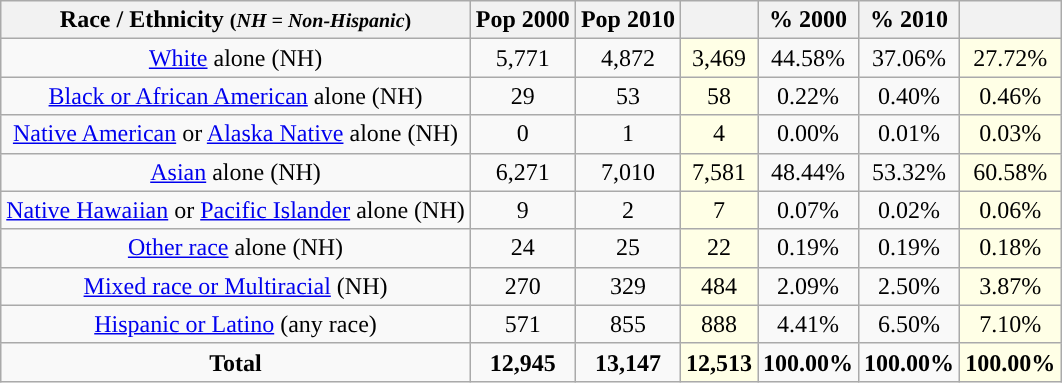<table class="wikitable" style="text-align:center;">
<tr>
<th>Race / Ethnicity <small>(<em>NH = Non-Hispanic</em>)</small></th>
<th>Pop 2000</th>
<th>Pop 2010</th>
<th></th>
<th>% 2000</th>
<th>% 2010</th>
<th></th>
</tr>
<tr>
<td><a href='#'>White</a> alone (NH)</td>
<td>5,771</td>
<td>4,872</td>
<td style='background: #ffffe6;'>3,469</td>
<td>44.58%</td>
<td>37.06%</td>
<td style='background: #ffffe6;'>27.72%</td>
</tr>
<tr>
<td><a href='#'>Black or African American</a> alone (NH)</td>
<td>29</td>
<td>53</td>
<td style='background: #ffffe6;'>58</td>
<td>0.22%</td>
<td>0.40%</td>
<td style='background: #ffffe6;'>0.46%</td>
</tr>
<tr>
<td><a href='#'>Native American</a> or <a href='#'>Alaska Native</a> alone (NH)</td>
<td>0</td>
<td>1</td>
<td style='background: #ffffe6;'>4</td>
<td>0.00%</td>
<td>0.01%</td>
<td style='background: #ffffe6;'>0.03%</td>
</tr>
<tr>
<td><a href='#'>Asian</a> alone (NH)</td>
<td>6,271</td>
<td>7,010</td>
<td style='background: #ffffe6;'>7,581</td>
<td>48.44%</td>
<td>53.32%</td>
<td style='background: #ffffe6;'>60.58%</td>
</tr>
<tr>
<td><a href='#'>Native Hawaiian</a> or <a href='#'>Pacific Islander</a> alone (NH)</td>
<td>9</td>
<td>2</td>
<td style='background: #ffffe6;'>7</td>
<td>0.07%</td>
<td>0.02%</td>
<td style='background: #ffffe6;'>0.06%</td>
</tr>
<tr>
<td><a href='#'>Other race</a> alone (NH)</td>
<td>24</td>
<td>25</td>
<td style='background: #ffffe6;'>22</td>
<td>0.19%</td>
<td>0.19%</td>
<td style='background: #ffffe6;'>0.18%</td>
</tr>
<tr>
<td><a href='#'>Mixed race or Multiracial</a> (NH)</td>
<td>270</td>
<td>329</td>
<td style='background: #ffffe6;'>484</td>
<td>2.09%</td>
<td>2.50%</td>
<td style='background: #ffffe6;'>3.87%</td>
</tr>
<tr>
<td><a href='#'>Hispanic or Latino</a> (any race)</td>
<td>571</td>
<td>855</td>
<td style='background: #ffffe6;'>888</td>
<td>4.41%</td>
<td>6.50%</td>
<td style='background: #ffffe6;'>7.10%</td>
</tr>
<tr>
<td><strong>Total</strong></td>
<td><strong>12,945</strong></td>
<td><strong>13,147</strong></td>
<td style='background: #ffffe6;'><strong>12,513</strong></td>
<td><strong>100.00%</strong></td>
<td><strong>100.00%</strong></td>
<td style='background: #ffffe6;'><strong>100.00%</strong></td>
</tr>
</table>
